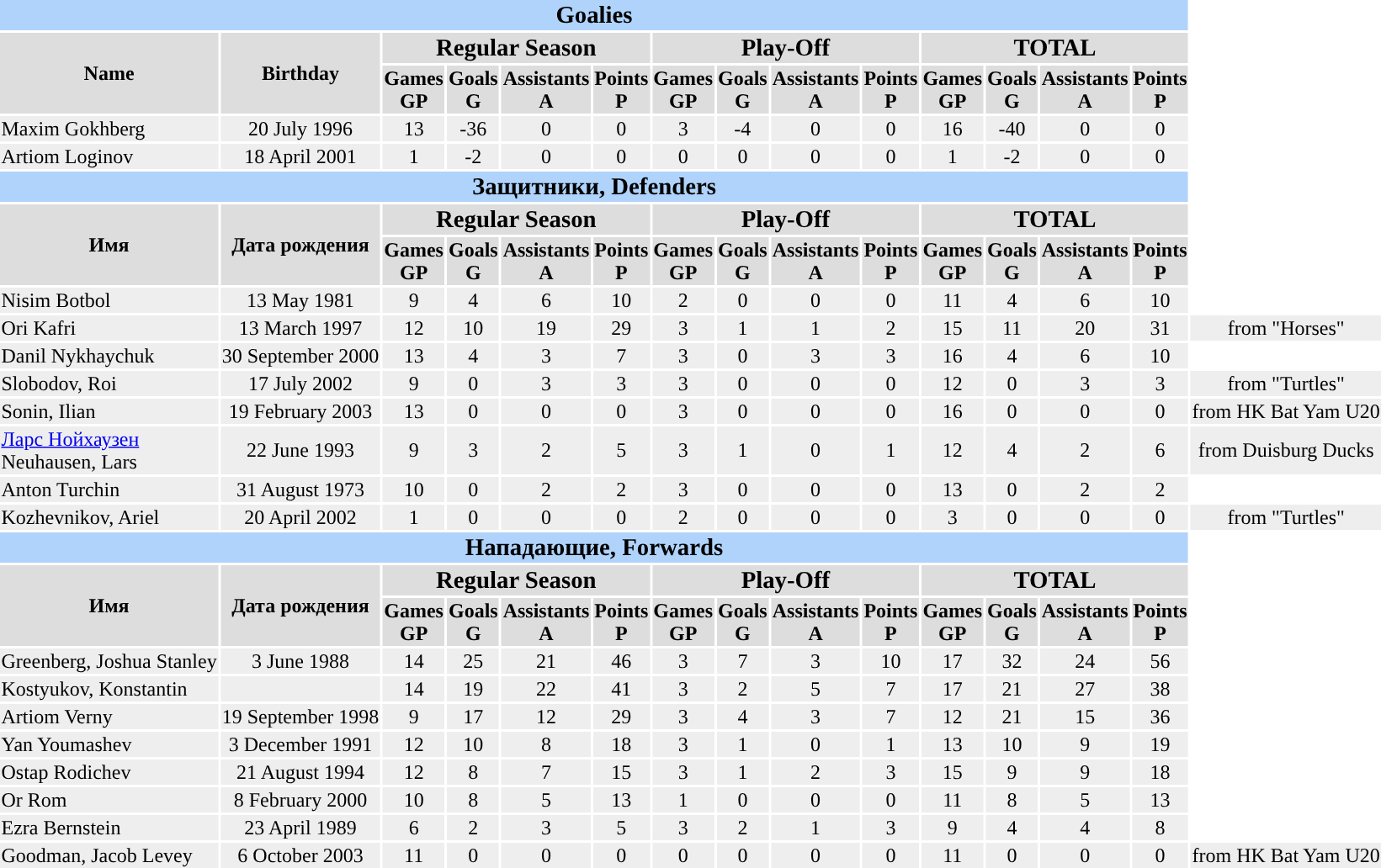<table width: 100%;>
<tr bgcolor="#B0D3FB">
<td align=center colspan=14><big><strong>Goalies</strong></big></td>
</tr>
<tr bgcolor="#dddddd">
<th width: 10em rowspan=2>Name</th>
<th width: 10em rowspan=2>Birthday</th>
<th align=center colspan=4><big><strong>Regular Season</strong></big></th>
<th align=center colspan=4><big><strong>Play-Off</strong></big></th>
<th align=center colspan=4><big><strong>TOTAL</strong></big></th>
</tr>
<tr bgcolor="#dddddd">
<th width: 4em>Games<br>GP</th>
<th width: 4em>Goals<br>G</th>
<th width: 4em>Assistants<br>A</th>
<th width: 4em>Points<br>P</th>
<th width: 4em>Games<br>GP</th>
<th width: 4em>Goals<br>G</th>
<th width: 4em>Assistants<br>A</th>
<th width: 4em>Points<br>P</th>
<th width: 4em>Games<br>GP</th>
<th width: 4em>Goals<br>G</th>
<th width: 4em>Assistants<br>A</th>
<th width: 4em>Points<br>P</th>
</tr>
<tr bgcolor="#eeeeee" align=center>
<td align=left>Maxim Gokhberg</td>
<td>20 July 1996</td>
<td>13</td>
<td>-36</td>
<td>0</td>
<td>0</td>
<td>3</td>
<td>-4</td>
<td>0</td>
<td>0</td>
<td>16</td>
<td>-40</td>
<td>0</td>
<td>0</td>
</tr>
<tr bgcolor="#eeeeee" align=center>
<td align=left>Artiom Loginov</td>
<td>18 April 2001</td>
<td>1</td>
<td>-2</td>
<td>0</td>
<td>0</td>
<td>0</td>
<td>0</td>
<td>0</td>
<td>0</td>
<td>1</td>
<td>-2</td>
<td>0</td>
<td>0</td>
</tr>
<tr bgcolor="#B0D3FB">
<td align=center colspan=14><big><strong>Защитники,</strong> <strong>Defenders</strong></big></td>
</tr>
<tr bgcolor="#dddddd">
<th width: 10em rowspan=2>Имя</th>
<th width: 10em rowspan=2>Дата рождения</th>
<th align=center colspan=4><big><strong>Regular Season</strong></big></th>
<th align=center colspan=4><big><strong>Play-Off</strong></big></th>
<th align=center colspan=4><big><strong>TOTAL</strong></big></th>
</tr>
<tr bgcolor="#dddddd">
<th width: 4em>Games<br>GP</th>
<th width: 4em>Goals<br>G</th>
<th width: 4em>Assistants<br>A</th>
<th width: 4em>Points<br>P</th>
<th width: 4em>Games<br>GP</th>
<th width: 4em>Goals<br>G</th>
<th width: 4em>Assistants<br>A</th>
<th width: 4em>Points<br>P</th>
<th width: 4em>Games<br>GP</th>
<th width: 4em>Goals<br>G</th>
<th width: 4em>Assistants<br>A</th>
<th width: 4em>Points<br>P</th>
</tr>
<tr bgcolor="#eeeeee" align=center>
<td align=left>Nisim Botbol</td>
<td>13 May 1981</td>
<td>9</td>
<td>4</td>
<td>6</td>
<td>10</td>
<td>2</td>
<td>0</td>
<td>0</td>
<td>0</td>
<td>11</td>
<td>4</td>
<td>6</td>
<td>10</td>
</tr>
<tr bgcolor="#eeeeee" align=center>
<td align=left>Ori Kafri</td>
<td>13 March 1997</td>
<td>12</td>
<td>10</td>
<td>19</td>
<td>29</td>
<td>3</td>
<td>1</td>
<td>1</td>
<td>2</td>
<td>15</td>
<td>11</td>
<td>20</td>
<td>31</td>
<td>from "Horses"</td>
</tr>
<tr bgcolor="#eeeeee" align=center>
<td align=left>Danil Nykhaychuk</td>
<td>30 September 2000</td>
<td>13</td>
<td>4</td>
<td>3</td>
<td>7</td>
<td>3</td>
<td>0</td>
<td>3</td>
<td>3</td>
<td>16</td>
<td>4</td>
<td>6</td>
<td>10</td>
</tr>
<tr bgcolor="#eeeeee" align=center>
<td align=left>Slobodov, Roi</td>
<td>17 July 2002</td>
<td>9</td>
<td>0</td>
<td>3</td>
<td>3</td>
<td>3</td>
<td>0</td>
<td>0</td>
<td>0</td>
<td>12</td>
<td>0</td>
<td>3</td>
<td>3</td>
<td>from "Turtles"</td>
</tr>
<tr bgcolor="#eeeeee" align=center>
<td align=left>Sonin, Ilian</td>
<td>19 February 2003</td>
<td>13</td>
<td>0</td>
<td>0</td>
<td>0</td>
<td>3</td>
<td>0</td>
<td>0</td>
<td>0</td>
<td>16</td>
<td>0</td>
<td>0</td>
<td>0</td>
<td>from HK Bat Yam U20</td>
</tr>
<tr bgcolor="#eeeeee" align=center>
<td align=left><a href='#'>Ларс Нойхаузен</a><br>Neuhausen, Lars</td>
<td>22 June 1993</td>
<td>9</td>
<td>3</td>
<td>2</td>
<td>5</td>
<td>3</td>
<td>1</td>
<td>0</td>
<td>1</td>
<td>12</td>
<td>4</td>
<td>2</td>
<td>6</td>
<td>from Duisburg Ducks</td>
</tr>
<tr bgcolor="#eeeeee" align=center>
<td align=left>Anton Turchin</td>
<td>31 August 1973</td>
<td>10</td>
<td>0</td>
<td>2</td>
<td>2</td>
<td>3</td>
<td>0</td>
<td>0</td>
<td>0</td>
<td>13</td>
<td>0</td>
<td>2</td>
<td>2</td>
</tr>
<tr bgcolor="#eeeeee" align=center>
<td align=left>Kozhevnikov, Ariel</td>
<td>20 April 2002</td>
<td>1</td>
<td>0</td>
<td>0</td>
<td>0</td>
<td>2</td>
<td>0</td>
<td>0</td>
<td>0</td>
<td>3</td>
<td>0</td>
<td>0</td>
<td>0</td>
<td>from "Turtles"</td>
</tr>
<tr bgcolor="#B0D3FB">
<td align=center colspan=14><big><strong>Нападающие,</strong> <strong>Forwards</strong></big></td>
</tr>
<tr bgcolor="#dddddd">
<th width: 10em rowspan=2>Имя</th>
<th width: 10em rowspan=2>Дата рождения</th>
<th align=center colspan=4><big><strong>Regular Season</strong></big></th>
<th align=center colspan=4><big><strong>Play-Off</strong></big></th>
<th align=center colspan=4><big><strong>TOTAL</strong></big></th>
</tr>
<tr bgcolor="#dddddd">
<th width: 4em>Games<br>GP</th>
<th width: 4em>Goals<br>G</th>
<th width: 4em>Assistants<br>A</th>
<th width: 4em>Points<br>P</th>
<th width: 4em>Games<br>GP</th>
<th width: 4em>Goals<br>G</th>
<th width: 4em>Assistants<br>A</th>
<th width: 4em>Points<br>P</th>
<th width: 4em>Games<br>GP</th>
<th width: 4em>Goals<br>G</th>
<th width: 4em>Assistants<br>A</th>
<th width: 4em>Points<br>P</th>
</tr>
<tr bgcolor="#eeeeee" align=center>
<td align=left>Greenberg, Joshua Stanley</td>
<td>3 June 1988</td>
<td>14</td>
<td>25</td>
<td>21</td>
<td>46</td>
<td>3</td>
<td>7</td>
<td>3</td>
<td>10</td>
<td>17</td>
<td>32</td>
<td>24</td>
<td>56</td>
</tr>
<tr bgcolor="#eeeeee" align=center>
<td align=left>Kostyukov, Konstantin</td>
<td></td>
<td>14</td>
<td>19</td>
<td>22</td>
<td>41</td>
<td>3</td>
<td>2</td>
<td>5</td>
<td>7</td>
<td>17</td>
<td>21</td>
<td>27</td>
<td>38</td>
</tr>
<tr bgcolor="#eeeeee" align=center>
<td align=left>Artiom Verny</td>
<td>19 September 1998</td>
<td>9</td>
<td>17</td>
<td>12</td>
<td>29</td>
<td>3</td>
<td>4</td>
<td>3</td>
<td>7</td>
<td>12</td>
<td>21</td>
<td>15</td>
<td>36</td>
</tr>
<tr bgcolor="#eeeeee" align="center">
<td align="left">Yan Youmashev</td>
<td>3 December 1991</td>
<td>12</td>
<td>10</td>
<td>8</td>
<td>18</td>
<td>3</td>
<td>1</td>
<td>0</td>
<td>1</td>
<td>13</td>
<td>10</td>
<td>9</td>
<td>19</td>
</tr>
<tr bgcolor="#eeeeee" align="center">
<td align="left">Ostap Rodichev</td>
<td>21 August 1994</td>
<td>12</td>
<td>8</td>
<td>7</td>
<td>15</td>
<td>3</td>
<td>1</td>
<td>2</td>
<td>3</td>
<td>15</td>
<td>9</td>
<td>9</td>
<td>18</td>
</tr>
<tr bgcolor="#eeeeee" align=center>
<td align=left>Or Rom</td>
<td>8 February 2000</td>
<td>10</td>
<td>8</td>
<td>5</td>
<td>13</td>
<td>1</td>
<td>0</td>
<td>0</td>
<td>0</td>
<td>11</td>
<td>8</td>
<td>5</td>
<td>13</td>
</tr>
<tr bgcolor="#eeeeee" align=center>
<td align="left">Ezra Bernstein</td>
<td>23 April 1989</td>
<td>6</td>
<td>2</td>
<td>3</td>
<td>5</td>
<td>3</td>
<td>2</td>
<td>1</td>
<td>3</td>
<td>9</td>
<td>4</td>
<td>4</td>
<td>8</td>
</tr>
<tr bgcolor="#eeeeee" align=center>
<td align=left>Goodman, Jacob Levey</td>
<td>6 October 2003</td>
<td>11</td>
<td>0</td>
<td>0</td>
<td>0</td>
<td>0</td>
<td>0</td>
<td>0</td>
<td>0</td>
<td>11</td>
<td>0</td>
<td>0</td>
<td>0</td>
<td>from HK Bat Yam U20</td>
</tr>
</table>
